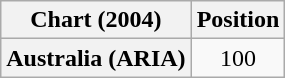<table class="wikitable plainrowheaders" style="text-align:center">
<tr>
<th>Chart (2004)</th>
<th>Position</th>
</tr>
<tr>
<th scope="row">Australia (ARIA)</th>
<td>100</td>
</tr>
</table>
